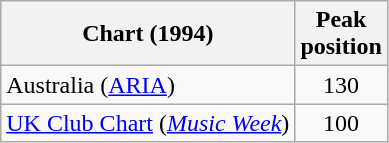<table class="wikitable">
<tr>
<th>Chart (1994)</th>
<th>Peak<br>position</th>
</tr>
<tr>
<td>Australia (<a href='#'>ARIA</a>)</td>
<td align="center">130</td>
</tr>
<tr>
<td><a href='#'>UK Club Chart</a> (<em><a href='#'>Music Week</a></em>)</td>
<td align="center">100</td>
</tr>
</table>
